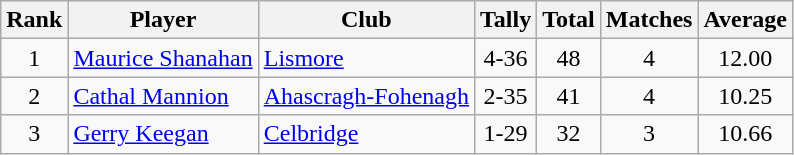<table class="wikitable">
<tr>
<th>Rank</th>
<th>Player</th>
<th>Club</th>
<th>Tally</th>
<th>Total</th>
<th>Matches</th>
<th>Average</th>
</tr>
<tr>
<td rowspan="1" style="text-align:center;">1</td>
<td><a href='#'>Maurice Shanahan</a></td>
<td><a href='#'>Lismore</a></td>
<td align=center>4-36</td>
<td align=center>48</td>
<td align=center>4</td>
<td align=center>12.00</td>
</tr>
<tr>
<td rowspan="1" style="text-align:center;">2</td>
<td><a href='#'>Cathal Mannion</a></td>
<td><a href='#'>Ahascragh-Fohenagh</a></td>
<td align=center>2-35</td>
<td align=center>41</td>
<td align=center>4</td>
<td align=center>10.25</td>
</tr>
<tr>
<td rowspan="1" style="text-align:center;">3</td>
<td><a href='#'>Gerry Keegan</a></td>
<td><a href='#'>Celbridge</a></td>
<td align=center>1-29</td>
<td align=center>32</td>
<td align=center>3</td>
<td align=center>10.66</td>
</tr>
</table>
